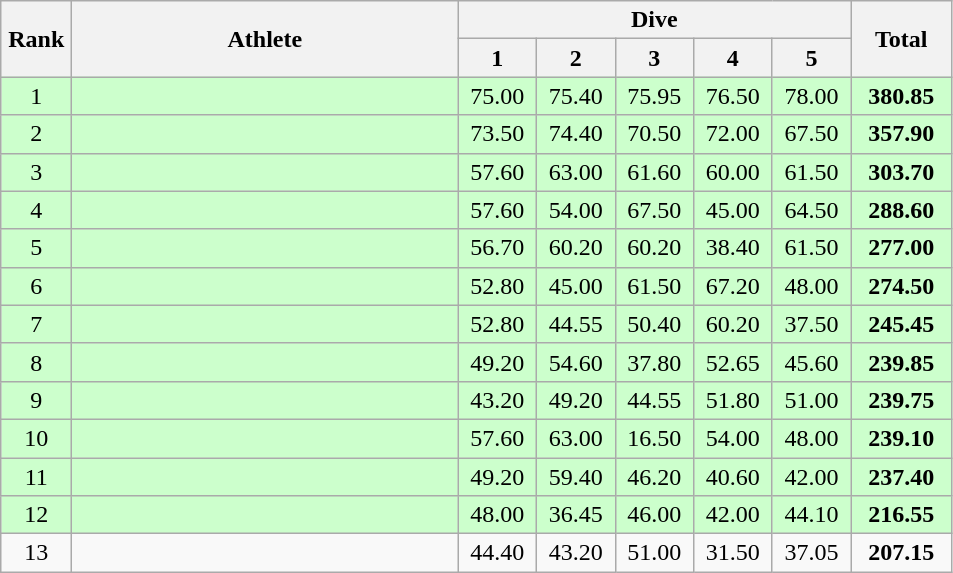<table class=wikitable style="text-align:center">
<tr>
<th rowspan="2" width=40>Rank</th>
<th rowspan="2" width=250>Athlete</th>
<th colspan="5">Dive</th>
<th rowspan="2" width=60>Total</th>
</tr>
<tr>
<th width=45>1</th>
<th width=45>2</th>
<th width=45>3</th>
<th width=45>4</th>
<th width=45>5</th>
</tr>
<tr bgcolor="ccffcc">
<td>1</td>
<td align=left></td>
<td>75.00</td>
<td>75.40</td>
<td>75.95</td>
<td>76.50</td>
<td>78.00</td>
<td><strong>380.85</strong></td>
</tr>
<tr bgcolor="ccffcc">
<td>2</td>
<td align=left></td>
<td>73.50</td>
<td>74.40</td>
<td>70.50</td>
<td>72.00</td>
<td>67.50</td>
<td><strong>357.90</strong></td>
</tr>
<tr bgcolor="ccffcc">
<td>3</td>
<td align=left></td>
<td>57.60</td>
<td>63.00</td>
<td>61.60</td>
<td>60.00</td>
<td>61.50</td>
<td><strong>303.70</strong></td>
</tr>
<tr bgcolor="ccffcc">
<td>4</td>
<td align=left></td>
<td>57.60</td>
<td>54.00</td>
<td>67.50</td>
<td>45.00</td>
<td>64.50</td>
<td><strong>288.60</strong></td>
</tr>
<tr bgcolor="ccffcc">
<td>5</td>
<td align=left></td>
<td>56.70</td>
<td>60.20</td>
<td>60.20</td>
<td>38.40</td>
<td>61.50</td>
<td><strong>277.00</strong></td>
</tr>
<tr bgcolor="ccffcc">
<td>6</td>
<td align=left></td>
<td>52.80</td>
<td>45.00</td>
<td>61.50</td>
<td>67.20</td>
<td>48.00</td>
<td><strong>274.50</strong></td>
</tr>
<tr bgcolor="ccffcc">
<td>7</td>
<td align=left></td>
<td>52.80</td>
<td>44.55</td>
<td>50.40</td>
<td>60.20</td>
<td>37.50</td>
<td><strong>245.45</strong></td>
</tr>
<tr bgcolor="ccffcc">
<td>8</td>
<td align=left></td>
<td>49.20</td>
<td>54.60</td>
<td>37.80</td>
<td>52.65</td>
<td>45.60</td>
<td><strong>239.85</strong></td>
</tr>
<tr bgcolor="ccffcc">
<td>9</td>
<td align=left></td>
<td>43.20</td>
<td>49.20</td>
<td>44.55</td>
<td>51.80</td>
<td>51.00</td>
<td><strong>239.75</strong></td>
</tr>
<tr bgcolor="ccffcc">
<td>10</td>
<td align=left></td>
<td>57.60</td>
<td>63.00</td>
<td>16.50</td>
<td>54.00</td>
<td>48.00</td>
<td><strong>239.10</strong></td>
</tr>
<tr bgcolor="ccffcc">
<td>11</td>
<td align=left></td>
<td>49.20</td>
<td>59.40</td>
<td>46.20</td>
<td>40.60</td>
<td>42.00</td>
<td><strong>237.40</strong></td>
</tr>
<tr bgcolor="ccffcc">
<td>12</td>
<td align=left></td>
<td>48.00</td>
<td>36.45</td>
<td>46.00</td>
<td>42.00</td>
<td>44.10</td>
<td><strong>216.55</strong></td>
</tr>
<tr>
<td>13</td>
<td align=left></td>
<td>44.40</td>
<td>43.20</td>
<td>51.00</td>
<td>31.50</td>
<td>37.05</td>
<td><strong>207.15</strong></td>
</tr>
</table>
